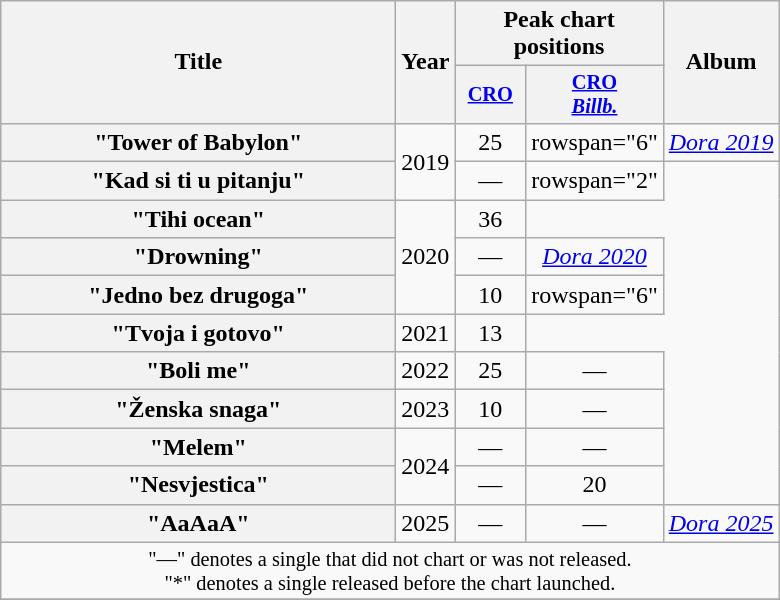<table class="wikitable plainrowheaders" style="text-align:center;">
<tr>
<th scope="col" rowspan="2" style="width:16em;">Title</th>
<th scope="col" rowspan="2" style="width:1em;">Year</th>
<th scope="col" colspan="2">Peak chart positions</th>
<th scope="col" rowspan="2">Album</th>
</tr>
<tr>
<th scope="col" style="width:3em;font-size:85%;"><a href='#'>CRO</a><br></th>
<th scope="col" style="width:3em;font-size:85%;"><a href='#'>CRO<br><em>Billb.</em></a><br></th>
</tr>
<tr>
<th scope="row">"Tower of Babylon"</th>
<td rowspan="2">2019</td>
<td>25</td>
<td>rowspan="6" </td>
<td><em><a href='#'>Dora 2019</a></em></td>
</tr>
<tr>
<th scope="row">"Kad si ti u pitanju"</th>
<td>—</td>
<td>rowspan="2" </td>
</tr>
<tr>
<th scope="row">"Tihi ocean"</th>
<td rowspan="3">2020</td>
<td>36</td>
</tr>
<tr>
<th scope="row">"Drowning"</th>
<td>—</td>
<td><em><a href='#'>Dora 2020</a></em></td>
</tr>
<tr>
<th scope="row">"Jedno bez drugoga"</th>
<td>10</td>
<td>rowspan="6" </td>
</tr>
<tr>
<th scope="row">"Tvoja i gotovo"</th>
<td>2021</td>
<td>13</td>
</tr>
<tr>
<th scope="row">"Boli me"</th>
<td>2022</td>
<td>25</td>
<td>―</td>
</tr>
<tr>
<th scope="row">"Ženska snaga"</th>
<td>2023</td>
<td>10</td>
<td>―</td>
</tr>
<tr>
<th scope="row">"Melem"</th>
<td rowspan="2">2024</td>
<td>—</td>
<td>―</td>
</tr>
<tr>
<th scope="row">"Nesvjestica"<br></th>
<td>—</td>
<td>20</td>
</tr>
<tr>
<th scope="row">"AaAaA"<br></th>
<td>2025</td>
<td>—</td>
<td>—</td>
<td><em><a href='#'>Dora 2025</a></em></td>
</tr>
<tr>
<td colspan="20" style="text-align:center; font-size:85%;">"—" denotes a single that did not chart or was not released.<br>"*" denotes a single released before the chart launched.</td>
</tr>
<tr>
</tr>
</table>
